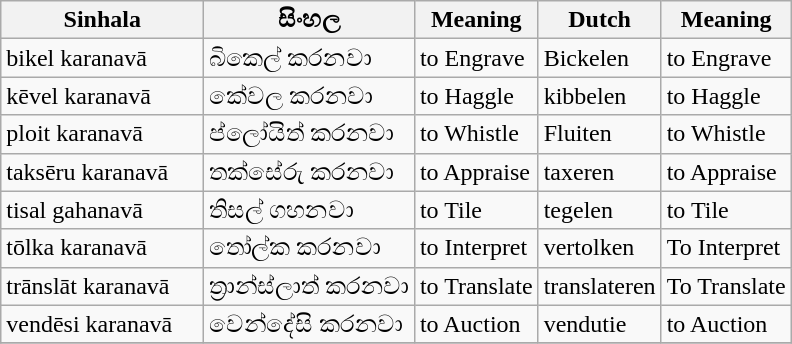<table class="wikitable">
<tr>
<th>Sinhala</th>
<th>සිංහල</th>
<th>Meaning</th>
<th>Dutch</th>
<th>Meaning</th>
</tr>
<tr>
<td style="width:08em">bikel karanavā</td>
<td>බිකෙල් කරනවා</td>
<td>to Engrave</td>
<td>Bickelen</td>
<td>to Engrave</td>
</tr>
<tr>
<td>kēvel karanavā</td>
<td>කේවල කරනවා</td>
<td>to Haggle</td>
<td>kibbelen</td>
<td>to Haggle</td>
</tr>
<tr>
<td>ploit karanavā</td>
<td>ප්ලෝයිත් කරනවා</td>
<td>to Whistle</td>
<td>Fluiten</td>
<td>to Whistle</td>
</tr>
<tr>
<td>taksēru karanavā</td>
<td>තක්සේරු කරනවා</td>
<td>to Appraise</td>
<td>taxeren</td>
<td>to Appraise</td>
</tr>
<tr>
<td>tisal gahanavā</td>
<td>තිසල් ගහනවා</td>
<td>to Tile</td>
<td>tegelen</td>
<td>to Tile</td>
</tr>
<tr>
<td>tōlka karanavā</td>
<td>තෝල්ක කරනවා</td>
<td>to Interpret</td>
<td>vertolken</td>
<td>To Interpret</td>
</tr>
<tr>
<td>trānslāt karanavā</td>
<td>ත්‍රාන්ස්ලාත් කරනවා</td>
<td>to Translate</td>
<td>translateren</td>
<td>To Translate</td>
</tr>
<tr>
<td>vendēsi karanavā</td>
<td>වෙන්දේසි කරනවා</td>
<td>to Auction</td>
<td>vendutie</td>
<td>to Auction</td>
</tr>
<tr>
</tr>
</table>
